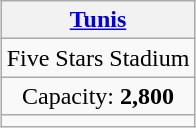<table class="wikitable" style="margin:auto;text-align:center">
<tr>
<th><a href='#'>Tunis</a></th>
</tr>
<tr>
<td>Five Stars Stadium</td>
</tr>
<tr>
<td>Capacity: <strong>2,800</strong></td>
</tr>
<tr>
<td></td>
</tr>
</table>
